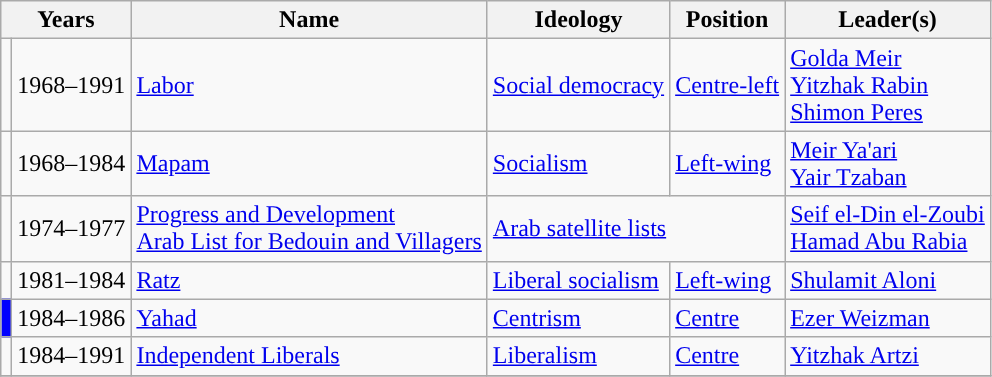<table class=wikitable>
<tr>
<th colspan=2>Years</th>
<th>Name</th>
<th>Ideology</th>
<th>Position</th>
<th>Leader(s)</th>
</tr>
<tr>
<td style="background: "></td>
<td>1968–1991</td>
<td><a href='#'>Labor</a></td>
<td><a href='#'>Social democracy</a></td>
<td><a href='#'>Centre-left</a></td>
<td><a href='#'>Golda Meir</a><br><a href='#'>Yitzhak Rabin</a><br><a href='#'>Shimon Peres</a></td>
</tr>
<tr>
<td style="background: "></td>
<td>1968–1984</td>
<td><a href='#'>Mapam</a></td>
<td><a href='#'>Socialism</a></td>
<td><a href='#'>Left-wing</a></td>
<td><a href='#'>Meir Ya'ari</a><br><a href='#'>Yair Tzaban</a></td>
</tr>
<tr>
<td style="background: "></td>
<td>1974–1977</td>
<td><a href='#'>Progress and Development</a><br><a href='#'>Arab List for Bedouin and Villagers</a></td>
<td colspan="2"><a href='#'>Arab satellite lists</a></td>
<td><a href='#'>Seif el-Din el-Zoubi</a><br><a href='#'>Hamad Abu Rabia</a></td>
</tr>
<tr>
<td style="background: "></td>
<td>1981–1984</td>
<td><a href='#'>Ratz</a></td>
<td><a href='#'>Liberal socialism</a></td>
<td><a href='#'>Left-wing</a></td>
<td><a href='#'>Shulamit Aloni</a></td>
</tr>
<tr>
<td style="background: #0000FE"></td>
<td>1984–1986</td>
<td><a href='#'>Yahad</a></td>
<td><a href='#'>Centrism</a></td>
<td><a href='#'>Centre</a></td>
<td><a href='#'>Ezer Weizman</a></td>
</tr>
<tr>
<td style="background: "></td>
<td>1984–1991</td>
<td><a href='#'>Independent Liberals</a></td>
<td><a href='#'>Liberalism</a></td>
<td><a href='#'>Centre</a></td>
<td><a href='#'>Yitzhak Artzi</a></td>
</tr>
<tr>
</tr>
</table>
